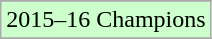<table class="wikitable">
<tr>
</tr>
<tr width=10px bgcolor="#ccffcc">
<td>2015–16 Champions</td>
</tr>
<tr>
</tr>
</table>
